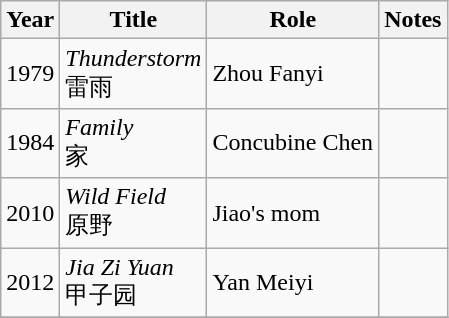<table class="wikitable sortable">
<tr>
<th>Year</th>
<th>Title</th>
<th>Role</th>
<th class="unsortable">Notes</th>
</tr>
<tr>
<td>1979</td>
<td><em>Thunderstorm</em><br>雷雨</td>
<td>Zhou Fanyi</td>
<td></td>
</tr>
<tr>
<td>1984</td>
<td><em>Family</em><br>家</td>
<td>Concubine Chen</td>
<td></td>
</tr>
<tr>
<td>2010</td>
<td><em>Wild Field</em><br>原野</td>
<td>Jiao's mom</td>
<td></td>
</tr>
<tr>
<td>2012</td>
<td><em>Jia Zi Yuan</em><br>甲子园</td>
<td>Yan Meiyi</td>
<td></td>
</tr>
<tr>
</tr>
</table>
